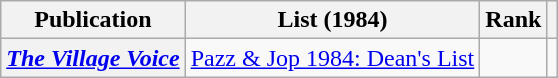<table class="wikitable plainrowheaders">
<tr>
<th scope="col">Publication</th>
<th scope="col">List (1984)</th>
<th scope="col">Rank</th>
<th scope="col"  class="unsortable"></th>
</tr>
<tr>
<th scope="row"><em><a href='#'>The Village Voice</a></em></th>
<td><a href='#'>Pazz & Jop 1984: Dean's List</a></td>
<td></td>
<td></td>
</tr>
</table>
